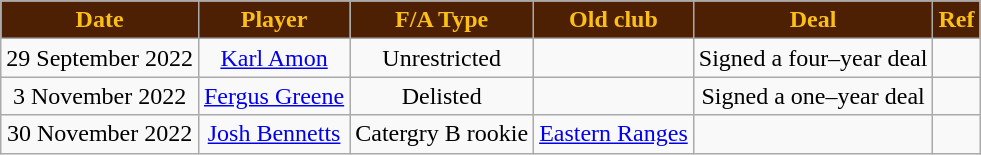<table class="wikitable" style="text-align:center">
<tr>
<th style="background: #4D2004; color: #FBBF15">Date</th>
<th style="background: #4D2004; color: #FBBF15">Player</th>
<th style="background: #4D2004; color: #FBBF15">F/A Type</th>
<th style="background: #4D2004; color: #FBBF15">Old club</th>
<th style="background: #4D2004; color: #FBBF15">Deal</th>
<th style="background: #4D2004; color: #FBBF15">Ref</th>
</tr>
<tr>
<td>29 September 2022</td>
<td><a href='#'>Karl Amon</a></td>
<td>Unrestricted</td>
<td></td>
<td>Signed a four–year deal</td>
<td></td>
</tr>
<tr>
<td>3 November 2022</td>
<td><a href='#'>Fergus Greene</a></td>
<td>Delisted</td>
<td></td>
<td>Signed a one–year deal</td>
<td></td>
</tr>
<tr>
<td>30 November 2022</td>
<td><a href='#'>Josh Bennetts</a></td>
<td>Catergry B rookie</td>
<td><a href='#'>Eastern Ranges</a></td>
<td></td>
<td></td>
</tr>
</table>
